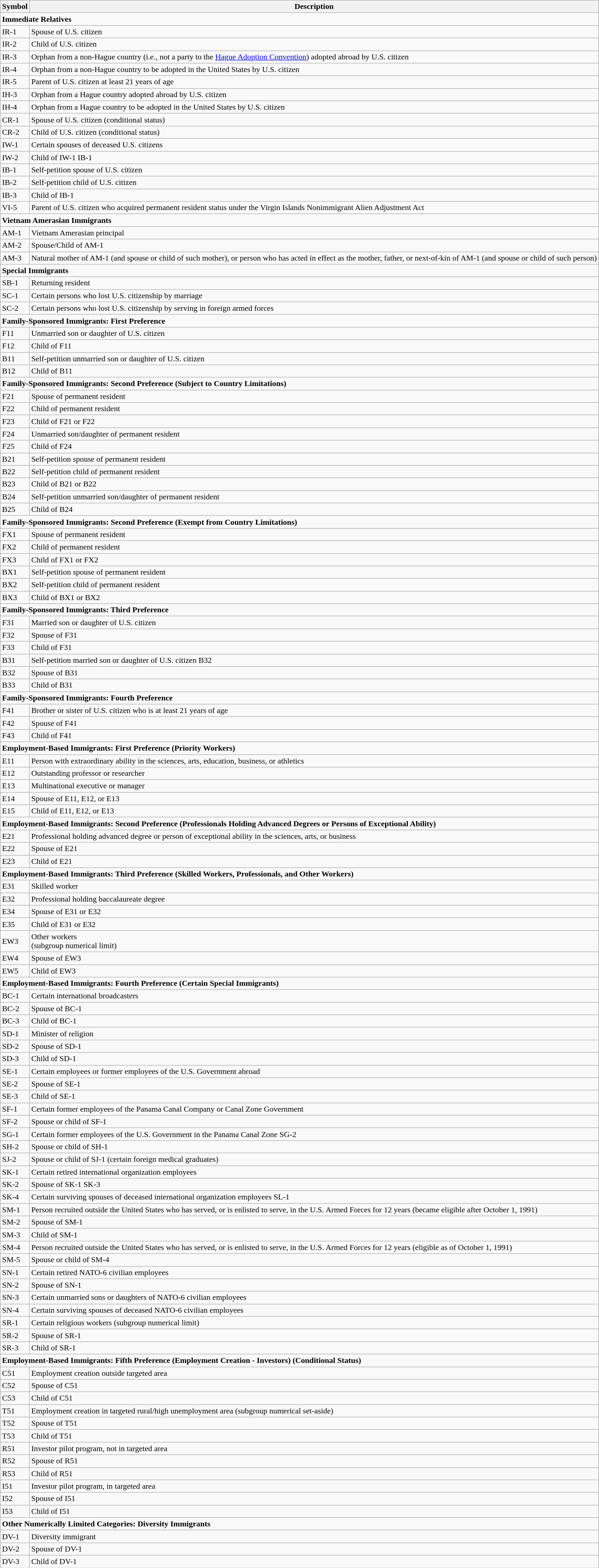<table class="wikitable collapsible">
<tr>
<th>Symbol</th>
<th>Description</th>
</tr>
<tr>
<td colspan=2><strong>Immediate Relatives</strong></td>
</tr>
<tr>
<td>IR-1</td>
<td>Spouse of U.S. citizen</td>
</tr>
<tr>
<td>IR-2</td>
<td>Child of U.S. citizen</td>
</tr>
<tr>
<td>IR-3</td>
<td>Orphan from a non-Hague country (i.e., not a party to the <a href='#'>Hague Adoption Convention</a>) adopted abroad by U.S. citizen</td>
</tr>
<tr>
<td>IR-4</td>
<td>Orphan from a non-Hague country to be adopted in the United States by U.S. citizen</td>
</tr>
<tr>
<td>IR-5</td>
<td>Parent of U.S. citizen at least 21 years of age</td>
</tr>
<tr>
<td>IH-3</td>
<td>Orphan from a Hague country adopted abroad by U.S. citizen</td>
</tr>
<tr>
<td>IH-4</td>
<td>Orphan from a Hague country to be adopted in the United States by U.S. citizen</td>
</tr>
<tr>
<td>CR-1</td>
<td>Spouse of U.S. citizen (conditional status)</td>
</tr>
<tr>
<td>CR-2</td>
<td>Child of U.S. citizen (conditional status)</td>
</tr>
<tr>
<td>IW-1</td>
<td>Certain spouses of deceased U.S. citizens</td>
</tr>
<tr>
<td>IW-2</td>
<td>Child of IW-1 IB-1</td>
</tr>
<tr>
<td>IB-1</td>
<td>Self-petition spouse of U.S. citizen</td>
</tr>
<tr>
<td>IB-2</td>
<td>Self-petition child of U.S. citizen</td>
</tr>
<tr>
<td>IB-3</td>
<td>Child of IB-1</td>
</tr>
<tr>
<td>VI-5</td>
<td>Parent of U.S. citizen who acquired permanent resident status under the Virgin Islands Nonimmigrant Alien Adjustment Act</td>
</tr>
<tr>
<td colspan=2><strong>Vietnam Amerasian Immigrants</strong></td>
</tr>
<tr>
<td>AM-1</td>
<td>Vietnam Amerasian principal</td>
</tr>
<tr>
<td>AM-2</td>
<td>Spouse/Child of AM-1</td>
</tr>
<tr>
<td>AM-3</td>
<td>Natural mother of AM-1 (and spouse or child of such mother), or person who has acted in effect as the mother, father, or next-of-kin of AM-1 (and spouse or child of such person)</td>
</tr>
<tr>
<td colspan=2><strong>Special Immigrants</strong></td>
</tr>
<tr>
<td>SB-1</td>
<td>Returning resident</td>
</tr>
<tr>
<td>SC-1</td>
<td>Certain persons who lost U.S. citizenship by marriage</td>
</tr>
<tr>
<td>SC-2</td>
<td>Certain persons who lost U.S. citizenship by serving in foreign armed forces</td>
</tr>
<tr>
<td colspan=2><strong>Family-Sponsored Immigrants: First Preference</strong></td>
</tr>
<tr>
<td>F11</td>
<td>Unmarried son or daughter of U.S. citizen</td>
</tr>
<tr>
<td>F12</td>
<td>Child of F11</td>
</tr>
<tr>
<td>B11</td>
<td>Self-petition unmarried son or daughter of U.S. citizen</td>
</tr>
<tr>
<td>B12</td>
<td>Child of B11</td>
</tr>
<tr>
<td colspan=2><strong>Family-Sponsored Immigrants: Second Preference (Subject to Country Limitations)</strong></td>
</tr>
<tr>
<td>F21</td>
<td>Spouse of permanent resident</td>
</tr>
<tr>
<td>F22</td>
<td>Child of permanent resident</td>
</tr>
<tr>
<td>F23</td>
<td>Child of F21 or F22</td>
</tr>
<tr>
<td>F24</td>
<td>Unmarried son/daughter of permanent resident</td>
</tr>
<tr>
<td>F25</td>
<td>Child of F24</td>
</tr>
<tr>
<td>B21</td>
<td>Self-petition spouse of permanent resident</td>
</tr>
<tr>
<td>B22</td>
<td>Self-petition child of permanent resident</td>
</tr>
<tr>
<td>B23</td>
<td>Child of B21 or B22</td>
</tr>
<tr>
<td>B24</td>
<td>Self-petition unmarried son/daughter of permanent resident</td>
</tr>
<tr>
<td>B25</td>
<td>Child of B24</td>
</tr>
<tr>
<td colspan=2><strong>Family-Sponsored Immigrants: Second Preference (Exempt from Country Limitations)</strong></td>
</tr>
<tr>
<td>FX1</td>
<td>Spouse of permanent resident</td>
</tr>
<tr>
<td>FX2</td>
<td>Child of permanent resident</td>
</tr>
<tr>
<td>FX3</td>
<td>Child of FX1 or FX2</td>
</tr>
<tr>
<td>BX1</td>
<td>Self-petition spouse of permanent resident</td>
</tr>
<tr>
<td>BX2</td>
<td>Self-petition child of permanent resident</td>
</tr>
<tr>
<td>BX3</td>
<td>Child of BX1 or BX2</td>
</tr>
<tr>
<td colspan=2><strong>Family-Sponsored Immigrants: Third Preference</strong></td>
</tr>
<tr>
<td>F31</td>
<td>Married son or daughter of U.S. citizen</td>
</tr>
<tr>
<td>F32</td>
<td>Spouse of F31</td>
</tr>
<tr>
<td>F33</td>
<td>Child of F31</td>
</tr>
<tr>
<td>B31</td>
<td>Self-petition married son or daughter of U.S. citizen B32</td>
</tr>
<tr>
<td>B32</td>
<td>Spouse of B31</td>
</tr>
<tr>
<td>B33</td>
<td>Child of B31</td>
</tr>
<tr>
<td colspan=2><strong>Family-Sponsored Immigrants: Fourth Preference</strong></td>
</tr>
<tr>
<td>F41</td>
<td>Brother or sister of U.S. citizen who is at least 21 years of age</td>
</tr>
<tr>
<td>F42</td>
<td>Spouse of F41</td>
</tr>
<tr>
<td>F43</td>
<td>Child of F41</td>
</tr>
<tr>
<td colspan=2><strong>Employment-Based Immigrants: First Preference (Priority Workers)</strong></td>
</tr>
<tr>
<td>E11</td>
<td>Person with extraordinary ability in the sciences, arts, education, business, or athletics</td>
</tr>
<tr>
<td>E12</td>
<td>Outstanding professor or researcher</td>
</tr>
<tr>
<td>E13</td>
<td>Multinational executive or manager</td>
</tr>
<tr>
<td>E14</td>
<td>Spouse of E11, E12, or E13</td>
</tr>
<tr>
<td>E15</td>
<td>Child of E11, E12, or E13</td>
</tr>
<tr>
<td colspan=2><strong>Employment-Based Immigrants: Second Preference (Professionals Holding Advanced Degrees or Persons of Exceptional Ability)</strong></td>
</tr>
<tr>
<td>E21</td>
<td>Professional holding advanced degree or person of exceptional ability in the sciences, arts, or business</td>
</tr>
<tr>
<td>E22</td>
<td>Spouse of E21</td>
</tr>
<tr>
<td>E23</td>
<td>Child of E21</td>
</tr>
<tr>
<td colspan=2><strong>Employment-Based Immigrants: Third Preference (Skilled Workers, Professionals, and Other Workers)</strong></td>
</tr>
<tr>
<td>E31</td>
<td>Skilled worker</td>
</tr>
<tr>
<td>E32</td>
<td>Professional holding baccalaureate degree</td>
</tr>
<tr>
<td>E34</td>
<td>Spouse of E31 or E32</td>
</tr>
<tr>
<td>E35</td>
<td>Child of E31 or E32</td>
</tr>
<tr>
<td>EW3</td>
<td>Other workers<br>(subgroup numerical limit)</td>
</tr>
<tr>
<td>EW4</td>
<td>Spouse of EW3</td>
</tr>
<tr>
<td>EW5</td>
<td>Child of EW3</td>
</tr>
<tr>
<td colspan=2><strong>Employment-Based Immigrants: Fourth Preference (Certain Special Immigrants)</strong></td>
</tr>
<tr>
<td>BC-1</td>
<td>Certain international broadcasters</td>
</tr>
<tr>
<td>BC-2</td>
<td>Spouse of BC-1</td>
</tr>
<tr>
<td>BC-3</td>
<td>Child of BC-1</td>
</tr>
<tr>
<td>SD-1</td>
<td>Minister of religion</td>
</tr>
<tr>
<td>SD-2</td>
<td>Spouse of SD-1</td>
</tr>
<tr>
<td>SD-3</td>
<td>Child of SD-1</td>
</tr>
<tr>
<td>SE-1</td>
<td>Certain employees or former employees of the U.S. Government abroad</td>
</tr>
<tr>
<td>SE-2</td>
<td>Spouse of SE-1</td>
</tr>
<tr>
<td>SE-3</td>
<td>Child of SE-1</td>
</tr>
<tr>
<td>SF-1</td>
<td>Certain former employees of the Panama Canal Company or Canal Zone Government</td>
</tr>
<tr>
<td>SF-2</td>
<td>Spouse or child of SF-1</td>
</tr>
<tr>
<td>SG-1</td>
<td>Certain former employees of the U.S. Government in the Panama Canal Zone SG-2</td>
</tr>
<tr>
<td>SH-2</td>
<td>Spouse or child of SH-1</td>
</tr>
<tr>
<td>SJ-2</td>
<td>Spouse or child of SJ-1 (certain foreign medical graduates)</td>
</tr>
<tr>
<td>SK-1</td>
<td>Certain retired international organization employees</td>
</tr>
<tr>
<td>SK-2</td>
<td>Spouse of SK-1 SK-3</td>
</tr>
<tr>
<td>SK-4</td>
<td>Certain surviving spouses of deceased international organization employees SL-1</td>
</tr>
<tr>
<td>SM-1</td>
<td>Person recruited outside the United States who has served, or is enlisted to serve, in the U.S. Armed Forces for 12 years (became eligible after October 1, 1991)</td>
</tr>
<tr>
<td>SM-2</td>
<td>Spouse of SM-1</td>
</tr>
<tr>
<td>SM-3</td>
<td>Child of SM-1</td>
</tr>
<tr>
<td>SM-4</td>
<td>Person recruited outside the United States who has served, or is enlisted to serve, in the U.S. Armed Forces for 12 years (eligible as of October 1, 1991)</td>
</tr>
<tr>
<td>SM-5</td>
<td>Spouse or child of SM-4</td>
</tr>
<tr>
<td>SN-1</td>
<td>Certain retired NATO-6 civilian employees</td>
</tr>
<tr>
<td>SN-2</td>
<td>Spouse of SN-1</td>
</tr>
<tr>
<td>SN-3</td>
<td>Certain unmarried sons or daughters of NATO-6 civilian employees</td>
</tr>
<tr>
<td>SN-4</td>
<td>Certain surviving spouses of deceased NATO-6 civilian employees</td>
</tr>
<tr>
<td>SR-1</td>
<td>Certain religious workers (subgroup numerical limit)</td>
</tr>
<tr>
<td>SR-2</td>
<td>Spouse of SR-1</td>
</tr>
<tr>
<td>SR-3</td>
<td>Child of SR-1</td>
</tr>
<tr>
<td colspan=2><strong>Employment-Based Immigrants: Fifth Preference (Employment Creation - Investors) (Conditional Status)</strong></td>
</tr>
<tr>
<td>C51</td>
<td>Employment creation outside targeted area</td>
</tr>
<tr>
<td>C52</td>
<td>Spouse of C51</td>
</tr>
<tr program,>
<td>C53</td>
<td>Child of C51</td>
</tr>
<tr>
<td>T51</td>
<td>Employment creation in targeted rural/high unemployment area (subgroup numerical set-aside)</td>
</tr>
<tr>
<td>T52</td>
<td>Spouse of T51</td>
</tr>
<tr>
<td>T53</td>
<td>Child of T51</td>
</tr>
<tr>
<td>R51</td>
<td>Investor pilot program, not in targeted area</td>
</tr>
<tr>
<td>R52</td>
<td>Spouse of R51</td>
</tr>
<tr>
<td>R53</td>
<td>Child of R51</td>
</tr>
<tr>
<td>I51</td>
<td>Investor pilot program, in targeted area</td>
</tr>
<tr>
<td>I52</td>
<td>Spouse of I51</td>
</tr>
<tr>
<td>I53</td>
<td>Child of I51</td>
</tr>
<tr>
<td colspan=2><strong>Other Numerically Limited Categories: Diversity Immigrants</strong></td>
</tr>
<tr>
<td>DV-1</td>
<td>Diversity immigrant</td>
</tr>
<tr>
<td>DV-2</td>
<td>Spouse of DV-1</td>
</tr>
<tr>
<td>DV-3</td>
<td>Child of DV-1</td>
</tr>
</table>
